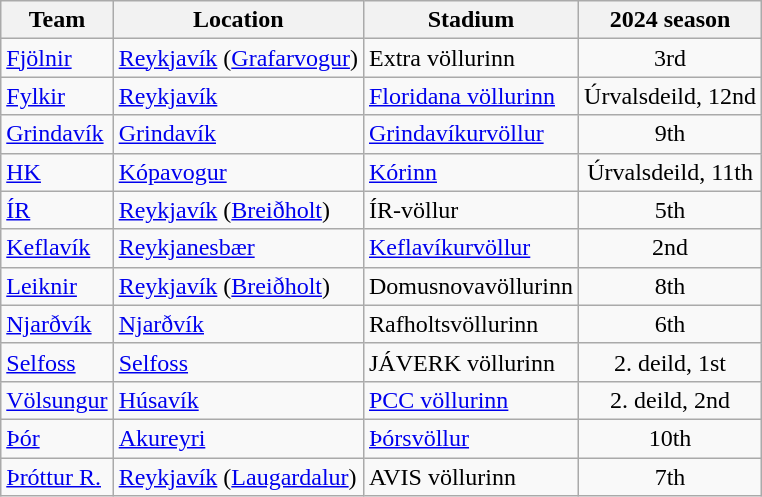<table class="wikitable sortable">
<tr>
<th>Team</th>
<th>Location</th>
<th>Stadium</th>
<th>2024 season</th>
</tr>
<tr>
<td><a href='#'>Fjölnir</a></td>
<td><a href='#'>Reykjavík</a> (<a href='#'>Grafarvogur</a>)</td>
<td>Extra völlurinn</td>
<td align=center>3rd</td>
</tr>
<tr>
<td><a href='#'>Fylkir</a></td>
<td><a href='#'>Reykjavík</a></td>
<td><a href='#'>Floridana völlurinn</a></td>
<td align=center>Úrvalsdeild, 12nd</td>
</tr>
<tr>
<td><a href='#'>Grindavík</a></td>
<td><a href='#'>Grindavík</a></td>
<td><a href='#'>Grindavíkurvöllur</a></td>
<td align=center>9th</td>
</tr>
<tr>
<td><a href='#'>HK</a></td>
<td><a href='#'>Kópavogur</a></td>
<td><a href='#'>Kórinn</a></td>
<td align=center>Úrvalsdeild, 11th</td>
</tr>
<tr>
<td><a href='#'>ÍR</a></td>
<td><a href='#'>Reykjavík</a> (<a href='#'>Breiðholt</a>)</td>
<td>ÍR-völlur</td>
<td align=center>5th</td>
</tr>
<tr>
<td><a href='#'>Keflavík</a></td>
<td><a href='#'>Reykjanesbær</a></td>
<td><a href='#'>Keflavíkurvöllur</a></td>
<td align="center">2nd</td>
</tr>
<tr>
<td><a href='#'>Leiknir</a></td>
<td><a href='#'>Reykjavík</a> (<a href='#'>Breiðholt</a>)</td>
<td>Domusnovavöllurinn</td>
<td align=center>8th</td>
</tr>
<tr>
<td><a href='#'>Njarðvík</a></td>
<td><a href='#'>Njarðvík</a></td>
<td>Rafholtsvöllurinn</td>
<td align=center>6th</td>
</tr>
<tr>
<td><a href='#'>Selfoss</a></td>
<td><a href='#'>Selfoss</a></td>
<td>JÁVERK völlurinn</td>
<td align=center>2. deild, 1st</td>
</tr>
<tr>
<td><a href='#'>Völsungur</a></td>
<td><a href='#'>Húsavík</a></td>
<td><a href='#'>PCC völlurinn</a></td>
<td align=center>2. deild, 2nd</td>
</tr>
<tr>
<td><a href='#'>Þór</a></td>
<td><a href='#'>Akureyri</a></td>
<td><a href='#'>Þórsvöllur</a></td>
<td align=center>10th</td>
</tr>
<tr>
<td><a href='#'>Þróttur R.</a></td>
<td><a href='#'>Reykjavík</a> (<a href='#'>Laugardalur</a>)</td>
<td>AVIS völlurinn</td>
<td align=center>7th</td>
</tr>
</table>
